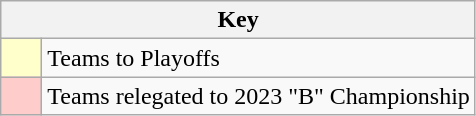<table class="wikitable" style="text-align: center">
<tr>
<th colspan=2>Key</th>
</tr>
<tr>
<td style="background:#ffffcc; width:20px;"></td>
<td align=left>Teams to Playoffs</td>
</tr>
<tr>
<td style="background:#ffcccc; width:20px;"></td>
<td align=left>Teams relegated to 2023 "B" Championship</td>
</tr>
</table>
